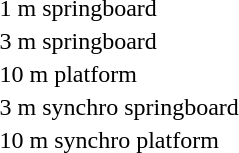<table>
<tr valign="top">
<td>1 m springboard</td>
<td></td>
<td></td>
<td></td>
</tr>
<tr valign="top">
<td>3 m springboard</td>
<td></td>
<td></td>
<td></td>
</tr>
<tr valign="top">
<td>10 m platform</td>
<td></td>
<td></td>
<td></td>
</tr>
<tr valign="top">
<td>3 m synchro springboard</td>
<td><br></td>
<td><br></td>
<td><br></td>
</tr>
<tr valign="top">
<td>10 m synchro platform</td>
<td><br></td>
<td><br></td>
<td><br></td>
</tr>
</table>
